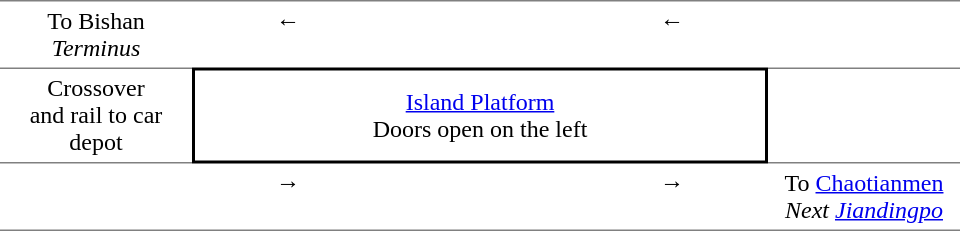<table table border=0 cellspacing=0 cellpadding=4>
<tr>
<td style="border-top:solid 1px gray;" width=120 valign=top align=center>To  Bishan<br><em>Terminus</em></td>
<td style="border-top:solid 1px gray;" width=120 valign=top align=center>←</td>
<th style="border-top:solid 1px gray;" width=120 valign=top align=center><br></th>
<td style="border-top:solid 1px gray;" width=120 valign=top align=center>←</td>
<td style="border-top:solid 1px gray;" width=120 valign=top align=center></td>
</tr>
<tr>
<td style="border-top:solid 1px gray;border-bottom:solid 1px gray;" width=120 valign=top align=center>Crossover<br>and rail to car depot</td>
<td style="border-top:solid 2px black;border-right:solid 2px black;border-left:solid 2px black;border-bottom:solid 2px black;" colspan=3 align=center><a href='#'>Island Platform</a><br>Doors open on the left</td>
<td style="border-top:solid 1px gray;border-bottom:solid 1px gray;" width=120 valign=top align=center></td>
<td></td>
</tr>
<tr>
<td style="border-bottom:solid 1px gray;" valign=top align=center></td>
<td style="border-bottom:solid 1px gray;" width=120 valign=top align=center>→</td>
<th style="border-bottom:solid 1px gray;" colspan=1 valign=top align=center><br></th>
<td style="border-bottom:solid 1px gray;" width=120 valign=top align=center>→</td>
<td style="border-bottom:solid 1px gray;"  valign=top align=center>To  <a href='#'>Chaotianmen</a><br><em>Next <a href='#'>Jiandingpo</a></em></td>
</tr>
</table>
